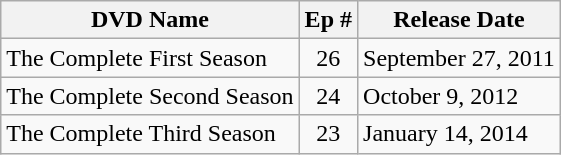<table class="wikitable">
<tr>
<th>DVD Name</th>
<th>Ep #</th>
<th>Release Date</th>
</tr>
<tr>
<td>The Complete First Season</td>
<td align="center">26</td>
<td>September 27, 2011</td>
</tr>
<tr>
<td>The Complete Second Season</td>
<td align="center">24</td>
<td>October 9, 2012</td>
</tr>
<tr>
<td>The Complete Third Season</td>
<td align="center">23</td>
<td>January 14, 2014</td>
</tr>
</table>
